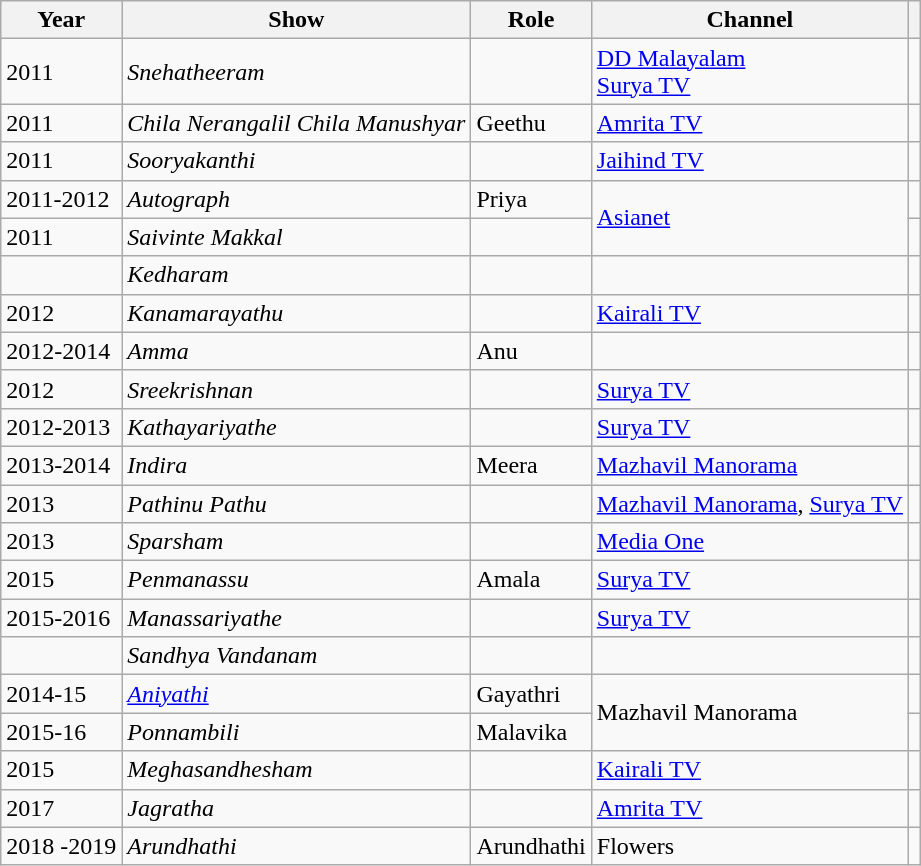<table class="wikitable sortable">
<tr>
<th>Year</th>
<th>Show</th>
<th>Role</th>
<th>Channel</th>
<th></th>
</tr>
<tr>
<td>2011</td>
<td><em>Snehatheeram</em></td>
<td></td>
<td><a href='#'>DD Malayalam</a><br><a href='#'>Surya TV</a></td>
<td></td>
</tr>
<tr>
<td>2011</td>
<td><em>Chila Nerangalil Chila Manushyar</em></td>
<td>Geethu</td>
<td><a href='#'>Amrita TV</a></td>
<td></td>
</tr>
<tr>
<td>2011</td>
<td><em>Sooryakanthi</em></td>
<td></td>
<td><a href='#'>Jaihind TV</a></td>
<td></td>
</tr>
<tr>
<td>2011-2012</td>
<td><em>Autograph</em></td>
<td>Priya</td>
<td rowspan=2><a href='#'>Asianet</a></td>
<td></td>
</tr>
<tr>
<td>2011</td>
<td><em>Saivinte Makkal</em></td>
<td></td>
<td></td>
</tr>
<tr>
<td></td>
<td><em>Kedharam</em></td>
<td></td>
<td></td>
<td></td>
</tr>
<tr>
<td>2012</td>
<td><em>Kanamarayathu</em></td>
<td></td>
<td><a href='#'>Kairali TV</a></td>
<td></td>
</tr>
<tr>
<td>2012-2014</td>
<td><em>Amma</em></td>
<td>Anu</td>
<td></td>
<td></td>
</tr>
<tr>
<td>2012</td>
<td><em>Sreekrishnan</em></td>
<td></td>
<td><a href='#'>Surya TV</a></td>
<td></td>
</tr>
<tr>
<td>2012-2013</td>
<td><em>Kathayariyathe</em></td>
<td></td>
<td><a href='#'>Surya TV</a></td>
<td></td>
</tr>
<tr>
<td>2013-2014</td>
<td><em>Indira</em></td>
<td>Meera</td>
<td><a href='#'>Mazhavil Manorama</a></td>
<td></td>
</tr>
<tr>
<td>2013</td>
<td><em>Pathinu Pathu</em></td>
<td></td>
<td><a href='#'>Mazhavil Manorama</a>, <a href='#'>Surya TV</a></td>
<td></td>
</tr>
<tr>
<td>2013</td>
<td><em>Sparsham</em></td>
<td></td>
<td><a href='#'>Media One</a></td>
<td></td>
</tr>
<tr>
<td>2015</td>
<td><em>Penmanassu</em></td>
<td>Amala</td>
<td><a href='#'>Surya TV</a></td>
<td></td>
</tr>
<tr>
<td>2015-2016</td>
<td><em>Manassariyathe</em></td>
<td></td>
<td><a href='#'>Surya TV</a></td>
<td></td>
</tr>
<tr>
<td></td>
<td><em>Sandhya Vandanam</em></td>
<td></td>
<td></td>
<td></td>
</tr>
<tr>
<td>2014-15</td>
<td><em><a href='#'>Aniyathi</a></em></td>
<td>Gayathri</td>
<td rowspan=2>Mazhavil Manorama</td>
<td></td>
</tr>
<tr>
<td>2015-16</td>
<td><em>Ponnambili</em></td>
<td>Malavika</td>
<td></td>
</tr>
<tr>
<td>2015</td>
<td><em>Meghasandhesham</em></td>
<td></td>
<td><a href='#'>Kairali TV</a></td>
<td></td>
</tr>
<tr>
<td>2017</td>
<td><em>Jagratha</em></td>
<td></td>
<td><a href='#'>Amrita TV</a></td>
<td></td>
</tr>
<tr>
<td>2018 -2019</td>
<td><em>Arundhathi</em></td>
<td>Arundhathi</td>
<td>Flowers</td>
<td></td>
</tr>
</table>
